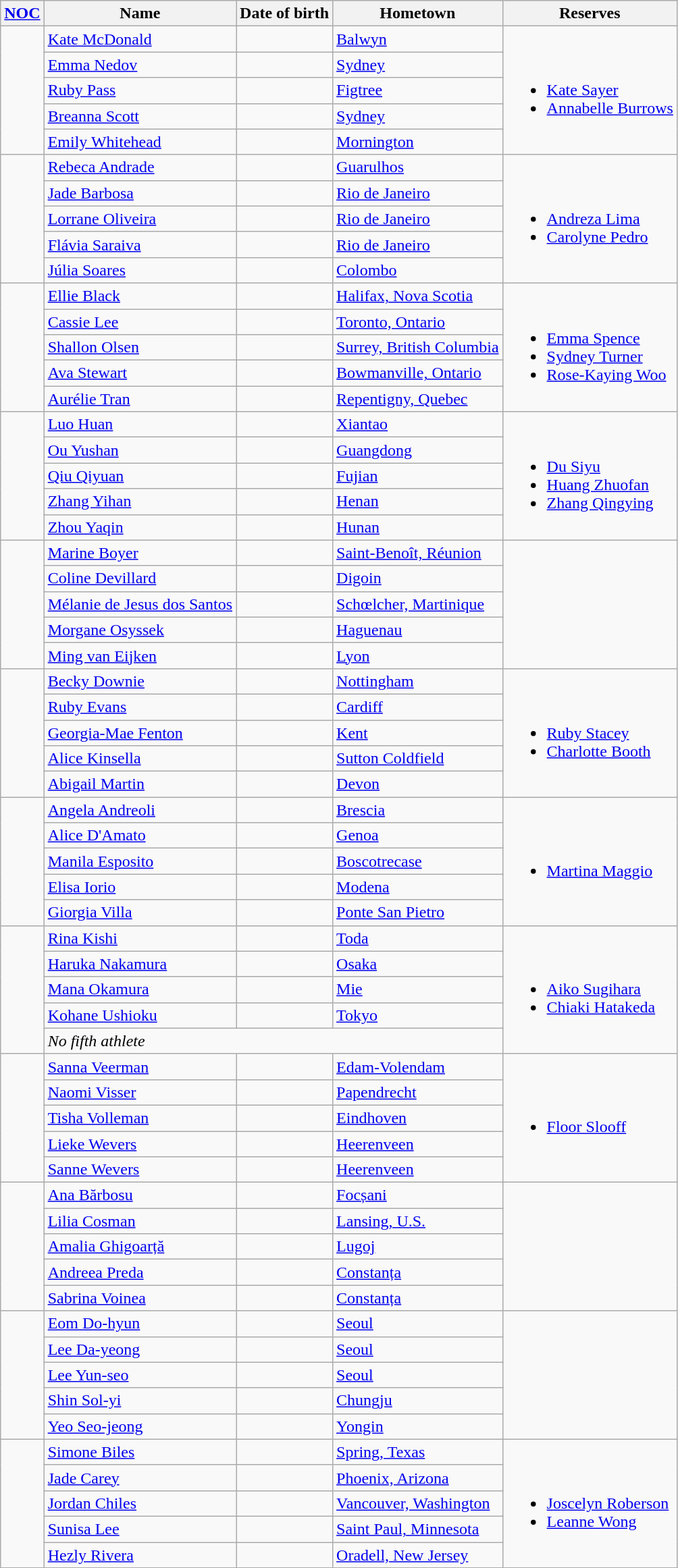<table class="wikitable sortable">
<tr>
<th><a href='#'>NOC</a></th>
<th>Name</th>
<th>Date of birth</th>
<th>Hometown</th>
<th>Reserves</th>
</tr>
<tr>
<td rowspan="5"></td>
<td><a href='#'>Kate McDonald</a></td>
<td></td>
<td><a href='#'>Balwyn</a></td>
<td rowspan="5"><br><ul><li><a href='#'>Kate Sayer</a></li><li><a href='#'>Annabelle Burrows</a></li></ul></td>
</tr>
<tr>
<td><a href='#'>Emma Nedov</a></td>
<td></td>
<td><a href='#'>Sydney</a></td>
</tr>
<tr>
<td><a href='#'>Ruby Pass</a></td>
<td></td>
<td><a href='#'>Figtree</a></td>
</tr>
<tr>
<td><a href='#'>Breanna Scott</a></td>
<td></td>
<td><a href='#'>Sydney</a></td>
</tr>
<tr>
<td><a href='#'>Emily Whitehead</a></td>
<td></td>
<td><a href='#'>Mornington</a></td>
</tr>
<tr>
<td rowspan="5"></td>
<td><a href='#'>Rebeca Andrade</a></td>
<td></td>
<td><a href='#'>Guarulhos</a></td>
<td rowspan="5"><br><ul><li><a href='#'>Andreza Lima</a></li><li><a href='#'>Carolyne Pedro</a></li></ul></td>
</tr>
<tr>
<td><a href='#'>Jade Barbosa</a></td>
<td></td>
<td><a href='#'>Rio de Janeiro</a></td>
</tr>
<tr>
<td><a href='#'>Lorrane Oliveira</a></td>
<td></td>
<td><a href='#'>Rio de Janeiro</a></td>
</tr>
<tr>
<td><a href='#'>Flávia Saraiva</a></td>
<td></td>
<td><a href='#'>Rio de Janeiro</a></td>
</tr>
<tr>
<td><a href='#'>Júlia Soares</a></td>
<td></td>
<td><a href='#'>Colombo</a></td>
</tr>
<tr>
<td rowspan="5"></td>
<td><a href='#'>Ellie Black</a></td>
<td></td>
<td><a href='#'>Halifax, Nova Scotia</a></td>
<td rowspan="5"><br><ul><li><a href='#'>Emma Spence</a></li><li><a href='#'>Sydney Turner</a></li><li><a href='#'>Rose-Kaying Woo</a></li></ul></td>
</tr>
<tr>
<td><a href='#'>Cassie Lee</a></td>
<td></td>
<td><a href='#'>Toronto, Ontario</a></td>
</tr>
<tr>
<td><a href='#'>Shallon Olsen</a></td>
<td></td>
<td><a href='#'>Surrey, British Columbia</a></td>
</tr>
<tr>
<td><a href='#'>Ava Stewart</a></td>
<td></td>
<td><a href='#'>Bowmanville, Ontario</a></td>
</tr>
<tr>
<td><a href='#'>Aurélie Tran</a></td>
<td></td>
<td><a href='#'>Repentigny, Quebec</a></td>
</tr>
<tr>
<td rowspan="5"></td>
<td><a href='#'>Luo Huan</a></td>
<td></td>
<td><a href='#'>Xiantao</a></td>
<td rowspan="5"><br><ul><li><a href='#'>Du Siyu</a></li><li><a href='#'>Huang Zhuofan</a></li><li><a href='#'>Zhang Qingying</a></li></ul></td>
</tr>
<tr>
<td><a href='#'>Ou Yushan</a></td>
<td></td>
<td><a href='#'>Guangdong</a></td>
</tr>
<tr>
<td><a href='#'>Qiu Qiyuan</a></td>
<td></td>
<td><a href='#'>Fujian</a></td>
</tr>
<tr>
<td><a href='#'>Zhang Yihan</a></td>
<td></td>
<td><a href='#'>Henan</a></td>
</tr>
<tr>
<td><a href='#'>Zhou Yaqin</a></td>
<td></td>
<td><a href='#'>Hunan</a></td>
</tr>
<tr>
<td rowspan="5"></td>
<td><a href='#'>Marine Boyer</a></td>
<td></td>
<td><a href='#'>Saint-Benoît, Réunion</a></td>
<td rowspan="5"></td>
</tr>
<tr>
<td><a href='#'>Coline Devillard</a></td>
<td></td>
<td><a href='#'>Digoin</a></td>
</tr>
<tr>
<td><a href='#'>Mélanie de Jesus dos Santos</a></td>
<td></td>
<td><a href='#'>Schœlcher, Martinique</a></td>
</tr>
<tr>
<td><a href='#'>Morgane Osyssek</a></td>
<td></td>
<td><a href='#'>Haguenau</a></td>
</tr>
<tr>
<td><a href='#'>Ming van Eijken</a></td>
<td></td>
<td><a href='#'>Lyon</a></td>
</tr>
<tr>
<td rowspan="5"></td>
<td><a href='#'>Becky Downie</a></td>
<td></td>
<td><a href='#'>Nottingham</a></td>
<td rowspan="5"><br><ul><li><a href='#'>Ruby Stacey</a></li><li><a href='#'>Charlotte Booth</a></li></ul></td>
</tr>
<tr>
<td><a href='#'>Ruby Evans</a></td>
<td></td>
<td><a href='#'>Cardiff</a></td>
</tr>
<tr>
<td><a href='#'>Georgia-Mae Fenton</a></td>
<td></td>
<td><a href='#'>Kent</a></td>
</tr>
<tr>
<td><a href='#'>Alice Kinsella</a></td>
<td></td>
<td><a href='#'>Sutton Coldfield</a></td>
</tr>
<tr>
<td><a href='#'>Abigail Martin</a></td>
<td></td>
<td><a href='#'>Devon</a></td>
</tr>
<tr>
<td rowspan="5"></td>
<td><a href='#'>Angela Andreoli</a></td>
<td></td>
<td><a href='#'>Brescia</a></td>
<td rowspan="5"><br><ul><li><a href='#'>Martina Maggio</a></li></ul></td>
</tr>
<tr>
<td><a href='#'>Alice D'Amato</a></td>
<td></td>
<td><a href='#'>Genoa</a></td>
</tr>
<tr>
<td><a href='#'>Manila Esposito</a></td>
<td></td>
<td><a href='#'>Boscotrecase</a></td>
</tr>
<tr>
<td><a href='#'>Elisa Iorio</a></td>
<td></td>
<td><a href='#'>Modena</a></td>
</tr>
<tr>
<td><a href='#'>Giorgia Villa</a></td>
<td></td>
<td><a href='#'>Ponte San Pietro</a></td>
</tr>
<tr>
<td rowspan="5"></td>
<td><a href='#'>Rina Kishi</a></td>
<td></td>
<td><a href='#'>Toda</a></td>
<td rowspan="5"><br><ul><li><a href='#'>Aiko Sugihara</a></li><li><a href='#'>Chiaki Hatakeda</a></li></ul></td>
</tr>
<tr>
<td><a href='#'>Haruka Nakamura</a></td>
<td></td>
<td><a href='#'>Osaka</a></td>
</tr>
<tr>
<td><a href='#'>Mana Okamura</a></td>
<td></td>
<td><a href='#'>Mie</a></td>
</tr>
<tr>
<td><a href='#'>Kohane Ushioku</a></td>
<td></td>
<td><a href='#'>Tokyo</a></td>
</tr>
<tr>
<td colspan="3"><em>No fifth athlete</em> </td>
</tr>
<tr>
<td rowspan="5"></td>
<td><a href='#'>Sanna Veerman</a></td>
<td></td>
<td><a href='#'>Edam-Volendam</a></td>
<td rowspan="5"><br><ul><li><a href='#'>Floor Slooff</a></li></ul></td>
</tr>
<tr>
<td><a href='#'>Naomi Visser</a></td>
<td></td>
<td><a href='#'>Papendrecht</a></td>
</tr>
<tr>
<td><a href='#'>Tisha Volleman</a></td>
<td></td>
<td><a href='#'>Eindhoven</a></td>
</tr>
<tr>
<td><a href='#'>Lieke Wevers</a></td>
<td></td>
<td><a href='#'>Heerenveen</a></td>
</tr>
<tr>
<td><a href='#'>Sanne Wevers</a></td>
<td></td>
<td><a href='#'>Heerenveen</a></td>
</tr>
<tr>
<td rowspan="5"></td>
<td><a href='#'>Ana Bărbosu</a></td>
<td></td>
<td><a href='#'>Focșani</a></td>
<td rowspan="5"></td>
</tr>
<tr>
<td><a href='#'>Lilia Cosman</a></td>
<td></td>
<td><a href='#'>Lansing, U.S.</a></td>
</tr>
<tr>
<td><a href='#'>Amalia Ghigoarță</a></td>
<td></td>
<td><a href='#'>Lugoj</a></td>
</tr>
<tr>
<td><a href='#'>Andreea Preda</a></td>
<td></td>
<td><a href='#'>Constanța</a></td>
</tr>
<tr>
<td><a href='#'>Sabrina Voinea</a></td>
<td></td>
<td><a href='#'>Constanța</a></td>
</tr>
<tr>
<td rowspan="5"></td>
<td><a href='#'>Eom Do-hyun</a></td>
<td></td>
<td><a href='#'>Seoul</a></td>
<td rowspan="5"></td>
</tr>
<tr>
<td><a href='#'>Lee Da-yeong</a></td>
<td></td>
<td><a href='#'>Seoul</a></td>
</tr>
<tr>
<td><a href='#'>Lee Yun-seo</a></td>
<td></td>
<td><a href='#'>Seoul</a></td>
</tr>
<tr>
<td><a href='#'>Shin Sol-yi</a></td>
<td></td>
<td><a href='#'>Chungju</a></td>
</tr>
<tr>
<td><a href='#'>Yeo Seo-jeong</a></td>
<td></td>
<td><a href='#'>Yongin</a></td>
</tr>
<tr>
<td rowspan="5"></td>
<td><a href='#'>Simone Biles</a></td>
<td></td>
<td><a href='#'>Spring, Texas</a></td>
<td rowspan="5"><br><ul><li><a href='#'>Joscelyn Roberson</a></li><li><a href='#'>Leanne Wong</a></li></ul></td>
</tr>
<tr>
<td><a href='#'>Jade Carey</a></td>
<td></td>
<td><a href='#'>Phoenix, Arizona</a></td>
</tr>
<tr>
<td><a href='#'>Jordan Chiles</a></td>
<td></td>
<td><a href='#'>Vancouver, Washington</a></td>
</tr>
<tr>
<td><a href='#'>Sunisa Lee</a></td>
<td></td>
<td><a href='#'>Saint Paul, Minnesota</a></td>
</tr>
<tr>
<td><a href='#'>Hezly Rivera</a></td>
<td></td>
<td><a href='#'>Oradell, New Jersey</a></td>
</tr>
</table>
